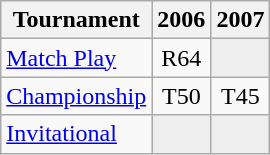<table class="wikitable" style="text-align:center;">
<tr>
<th>Tournament</th>
<th>2006</th>
<th>2007</th>
</tr>
<tr>
<td align="left"><a href='#'>Match Play</a></td>
<td>R64</td>
<td style="background:#eeeeee;"></td>
</tr>
<tr>
<td align="left"><a href='#'>Championship</a></td>
<td>T50</td>
<td>T45</td>
</tr>
<tr>
<td align="left"><a href='#'>Invitational</a></td>
<td style="background:#eeeeee;"></td>
<td style="background:#eeeeee;"></td>
</tr>
</table>
